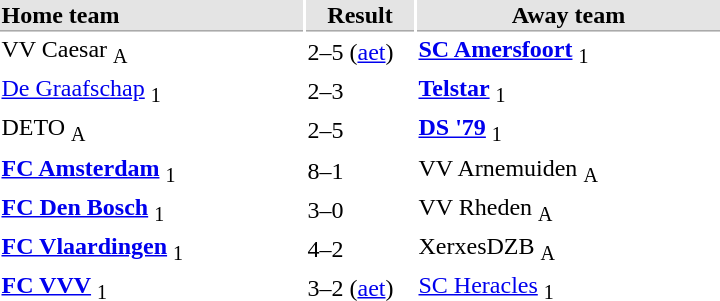<table>
<tr bgcolor="#E4E4E4">
<th style="border-bottom:1px solid #AAAAAA" width="200" align="left">Home team</th>
<th style="border-bottom:1px solid #AAAAAA" width="70" align="center">Result</th>
<th style="border-bottom:1px solid #AAAAAA" width="200">Away team</th>
</tr>
<tr>
<td>VV Caesar <sub>A</sub></td>
<td>2–5 (<a href='#'>aet</a>)</td>
<td><strong><a href='#'>SC Amersfoort</a></strong> <sub>1</sub></td>
</tr>
<tr>
<td><a href='#'>De Graafschap</a> <sub>1</sub></td>
<td>2–3</td>
<td><strong><a href='#'>Telstar</a></strong> <sub>1</sub></td>
</tr>
<tr>
<td>DETO <sub>A</sub></td>
<td>2–5</td>
<td><strong><a href='#'>DS '79</a></strong> <sub>1</sub></td>
</tr>
<tr>
<td><strong><a href='#'>FC Amsterdam</a></strong> <sub>1</sub></td>
<td>8–1</td>
<td>VV Arnemuiden <sub>A</sub></td>
</tr>
<tr>
<td><strong><a href='#'>FC Den Bosch</a></strong> <sub>1</sub></td>
<td>3–0</td>
<td>VV Rheden <sub>A</sub></td>
</tr>
<tr>
<td><strong><a href='#'>FC Vlaardingen</a></strong> <sub>1</sub></td>
<td>4–2</td>
<td>XerxesDZB <sub>A</sub></td>
</tr>
<tr>
<td><strong><a href='#'>FC VVV</a></strong> <sub>1</sub></td>
<td>3–2 (<a href='#'>aet</a>)</td>
<td><a href='#'>SC Heracles</a> <sub>1</sub></td>
</tr>
</table>
